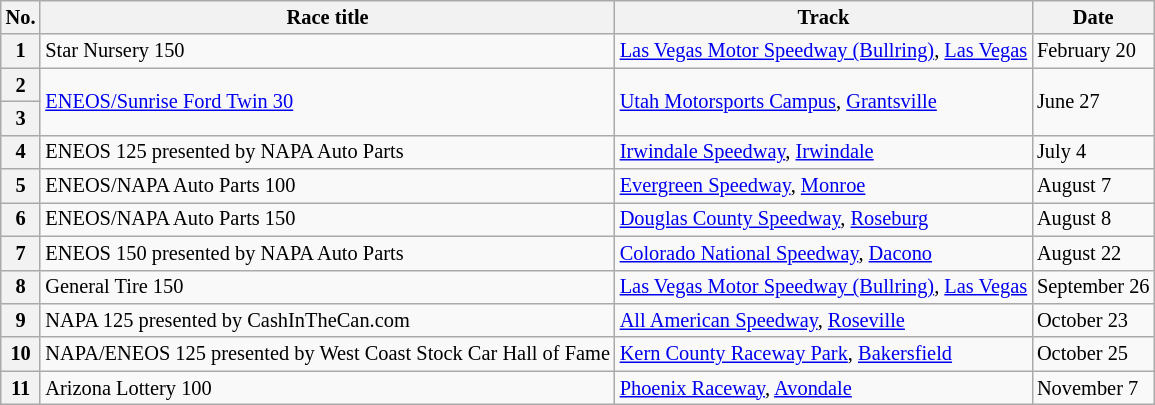<table class="wikitable" style="font-size:85%;">
<tr>
<th>No.</th>
<th>Race title</th>
<th>Track</th>
<th>Date</th>
</tr>
<tr>
<th>1</th>
<td>Star Nursery 150</td>
<td><a href='#'>Las Vegas Motor Speedway (Bullring)</a>, <a href='#'>Las Vegas</a></td>
<td>February 20</td>
</tr>
<tr>
<th>2</th>
<td rowspan=2><a href='#'>ENEOS/Sunrise Ford Twin 30</a></td>
<td rowspan=2><a href='#'>Utah Motorsports Campus</a>, <a href='#'>Grantsville</a></td>
<td rowspan=2>June 27</td>
</tr>
<tr>
<th>3</th>
</tr>
<tr>
<th>4</th>
<td>ENEOS 125 presented by NAPA Auto Parts</td>
<td><a href='#'>Irwindale Speedway</a>, <a href='#'>Irwindale</a></td>
<td>July 4</td>
</tr>
<tr>
<th>5</th>
<td>ENEOS/NAPA Auto Parts 100</td>
<td><a href='#'>Evergreen Speedway</a>, <a href='#'>Monroe</a></td>
<td>August 7</td>
</tr>
<tr>
<th>6</th>
<td>ENEOS/NAPA Auto Parts 150</td>
<td><a href='#'>Douglas County Speedway</a>, <a href='#'>Roseburg</a></td>
<td>August 8</td>
</tr>
<tr>
<th>7</th>
<td>ENEOS 150 presented by NAPA Auto Parts</td>
<td><a href='#'>Colorado National Speedway</a>, <a href='#'>Dacono</a></td>
<td>August 22</td>
</tr>
<tr>
<th>8</th>
<td>General Tire 150</td>
<td><a href='#'>Las Vegas Motor Speedway (Bullring)</a>, <a href='#'>Las Vegas</a></td>
<td>September 26</td>
</tr>
<tr>
<th>9</th>
<td>NAPA 125 presented by CashInTheCan.com</td>
<td><a href='#'>All American Speedway</a>, <a href='#'>Roseville</a></td>
<td>October 23</td>
</tr>
<tr>
<th>10</th>
<td>NAPA/ENEOS 125 presented by West Coast Stock Car Hall of Fame</td>
<td><a href='#'>Kern County Raceway Park</a>, <a href='#'>Bakersfield</a></td>
<td>October 25</td>
</tr>
<tr>
<th>11</th>
<td>Arizona Lottery 100</td>
<td><a href='#'>Phoenix Raceway</a>, <a href='#'>Avondale</a></td>
<td>November 7</td>
</tr>
</table>
